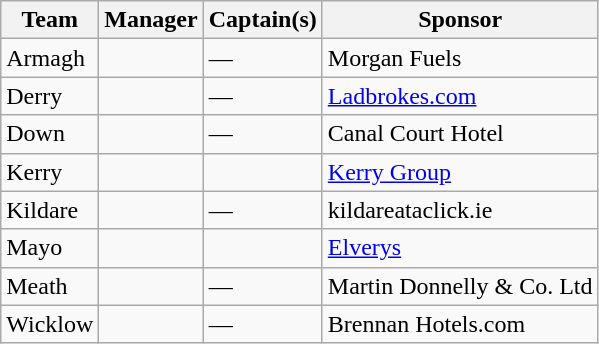<table class="wikitable sortable" style="text-align: left;">
<tr>
<th>Team</th>
<th>Manager</th>
<th>Captain(s)</th>
<th>Sponsor</th>
</tr>
<tr>
<td>Armagh</td>
<td></td>
<td>—</td>
<td>Morgan Fuels</td>
</tr>
<tr>
<td>Derry</td>
<td></td>
<td>—</td>
<td><a href='#'>Ladbrokes.com</a></td>
</tr>
<tr>
<td>Down</td>
<td></td>
<td>—</td>
<td>Canal Court Hotel</td>
</tr>
<tr>
<td>Kerry</td>
<td></td>
<td></td>
<td><a href='#'>Kerry Group</a></td>
</tr>
<tr>
<td>Kildare</td>
<td></td>
<td>—</td>
<td>kildareataclick.ie</td>
</tr>
<tr>
<td>Mayo</td>
<td></td>
<td></td>
<td><a href='#'>Elverys</a></td>
</tr>
<tr>
<td>Meath</td>
<td></td>
<td>—</td>
<td>Martin Donnelly & Co. Ltd</td>
</tr>
<tr>
<td>Wicklow</td>
<td></td>
<td>—</td>
<td>Brennan Hotels.com</td>
</tr>
</table>
